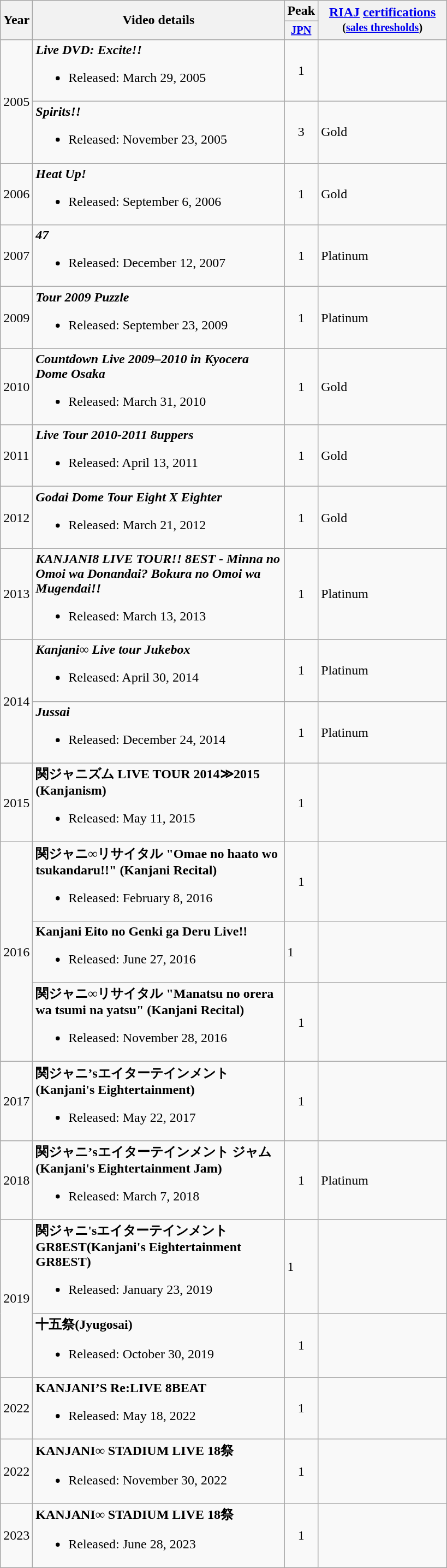<table class="wikitable">
<tr>
<th rowspan="2">Year</th>
<th rowspan="2" width="300">Video details</th>
<th colspan="1">Peak</th>
<th width="150" rowspan="2"><a href='#'>RIAJ</a> <a href='#'>certifications</a><br><small>(<a href='#'>sales thresholds</a>)</small></th>
</tr>
<tr>
<th style="width:2em;font-size:85%"><a href='#'>JPN</a><br></th>
</tr>
<tr>
<td rowspan="2">2005</td>
<td><strong><em>Live DVD: Excite!!</em></strong><br><ul><li>Released: March 29, 2005</li></ul></td>
<td align="center">1</td>
<td></td>
</tr>
<tr>
<td><strong><em>Spirits!!</em></strong><br><ul><li>Released: November 23, 2005</li></ul></td>
<td align="center">3</td>
<td>Gold</td>
</tr>
<tr>
<td>2006</td>
<td><strong><em>Heat Up!</em></strong><br><ul><li>Released: September 6, 2006</li></ul></td>
<td align="center">1</td>
<td>Gold</td>
</tr>
<tr>
<td>2007</td>
<td><strong><em>47</em></strong><br><ul><li>Released: December 12, 2007</li></ul></td>
<td align="center">1</td>
<td>Platinum</td>
</tr>
<tr>
<td>2009</td>
<td><strong><em>Tour 2009 Puzzle</em></strong><br><ul><li>Released: September 23, 2009</li></ul></td>
<td align="center">1</td>
<td>Platinum</td>
</tr>
<tr>
<td>2010</td>
<td><strong><em>Countdown Live 2009–2010 in Kyocera Dome Osaka</em></strong><br><ul><li>Released: March 31, 2010</li></ul></td>
<td align="center">1</td>
<td>Gold</td>
</tr>
<tr>
<td>2011</td>
<td><strong><em>Live Tour 2010-2011 8uppers</em></strong><br><ul><li>Released: April 13, 2011</li></ul></td>
<td align="center">1</td>
<td>Gold</td>
</tr>
<tr>
<td>2012</td>
<td><strong><em>Godai Dome Tour Eight X Eighter </em></strong><br><ul><li>Released: March 21, 2012</li></ul></td>
<td align="center">1</td>
<td>Gold</td>
</tr>
<tr>
<td>2013</td>
<td><strong><em>KANJANI8 LIVE TOUR!! 8EST - Minna no Omoi wa Donandai? Bokura no Omoi wa Mugendai!!</em></strong><br><ul><li>Released: March 13, 2013</li></ul></td>
<td align="center">1</td>
<td>Platinum</td>
</tr>
<tr>
<td rowspan="2">2014</td>
<td><strong><em>Kanjani∞ Live tour Jukebox</em></strong><br><ul><li>Released: April 30, 2014</li></ul></td>
<td align="center">1</td>
<td>Platinum</td>
</tr>
<tr>
<td><strong><em>Jussai</em></strong><br><ul><li>Released: December 24, 2014</li></ul></td>
<td align="center">1</td>
<td>Platinum</td>
</tr>
<tr>
<td>2015</td>
<td><strong>関ジャニズム LIVE TOUR 2014≫2015 (Kanjanism)</strong><br><ul><li>Released: May 11, 2015</li></ul></td>
<td align="center">1</td>
<td></td>
</tr>
<tr>
<td rowspan="3">2016</td>
<td><strong>関ジャニ∞リサイタル "Omae no haato wo tsukandaru!!" (Kanjani Recital)</strong><br><ul><li>Released: February 8, 2016</li></ul></td>
<td align="center">1</td>
<td></td>
</tr>
<tr>
<td><strong>Kanjani Eito no Genki ga Deru Live!!</strong><br><ul><li>Released: June 27, 2016</li></ul></td>
<td>1</td>
<td></td>
</tr>
<tr>
<td><strong>関ジャニ∞リサイタル "Manatsu no orera wa tsumi na yatsu" (Kanjani Recital)</strong><br><ul><li>Released: November 28, 2016</li></ul></td>
<td align="center">1</td>
<td></td>
</tr>
<tr>
<td>2017</td>
<td><strong>関ジャニ’sエイターテインメント (Kanjani's Eightertainment)</strong><br><ul><li>Released: May 22, 2017</li></ul></td>
<td align="center">1</td>
<td></td>
</tr>
<tr>
<td>2018</td>
<td><strong>関ジャニ’sエイターテインメント ジャム (Kanjani's Eightertainment Jam)</strong><br><ul><li>Released: March 7, 2018</li></ul></td>
<td align="center">1</td>
<td>Platinum</td>
</tr>
<tr>
<td rowspan="2">2019</td>
<td><strong>関ジャニ'sエイターテインメント GR8EST(Kanjani's Eightertainment GR8EST)</strong><br><ul><li>Released: January 23, 2019</li></ul></td>
<td>1</td>
<td></td>
</tr>
<tr>
<td><strong>十五祭(Jyugosai)</strong><br><ul><li>Released: October 30, 2019</li></ul></td>
<td align="center">1</td>
<td></td>
</tr>
<tr>
<td>2022</td>
<td><strong>KANJANI’S Re:LIVE 8BEAT</strong><br><ul><li>Released: May 18, 2022</li></ul></td>
<td align="center">1</td>
<td></td>
</tr>
<tr>
<td>2022</td>
<td><strong>KANJANI∞ STADIUM LIVE 18祭</strong><br><ul><li>Released: November 30, 2022</li></ul></td>
<td align="center">1</td>
<td></td>
</tr>
<tr>
<td>2023</td>
<td><strong>KANJANI∞ STADIUM LIVE 18祭</strong><br><ul><li>Released: June 28, 2023</li></ul></td>
<td align="center">1</td>
<td></td>
</tr>
</table>
